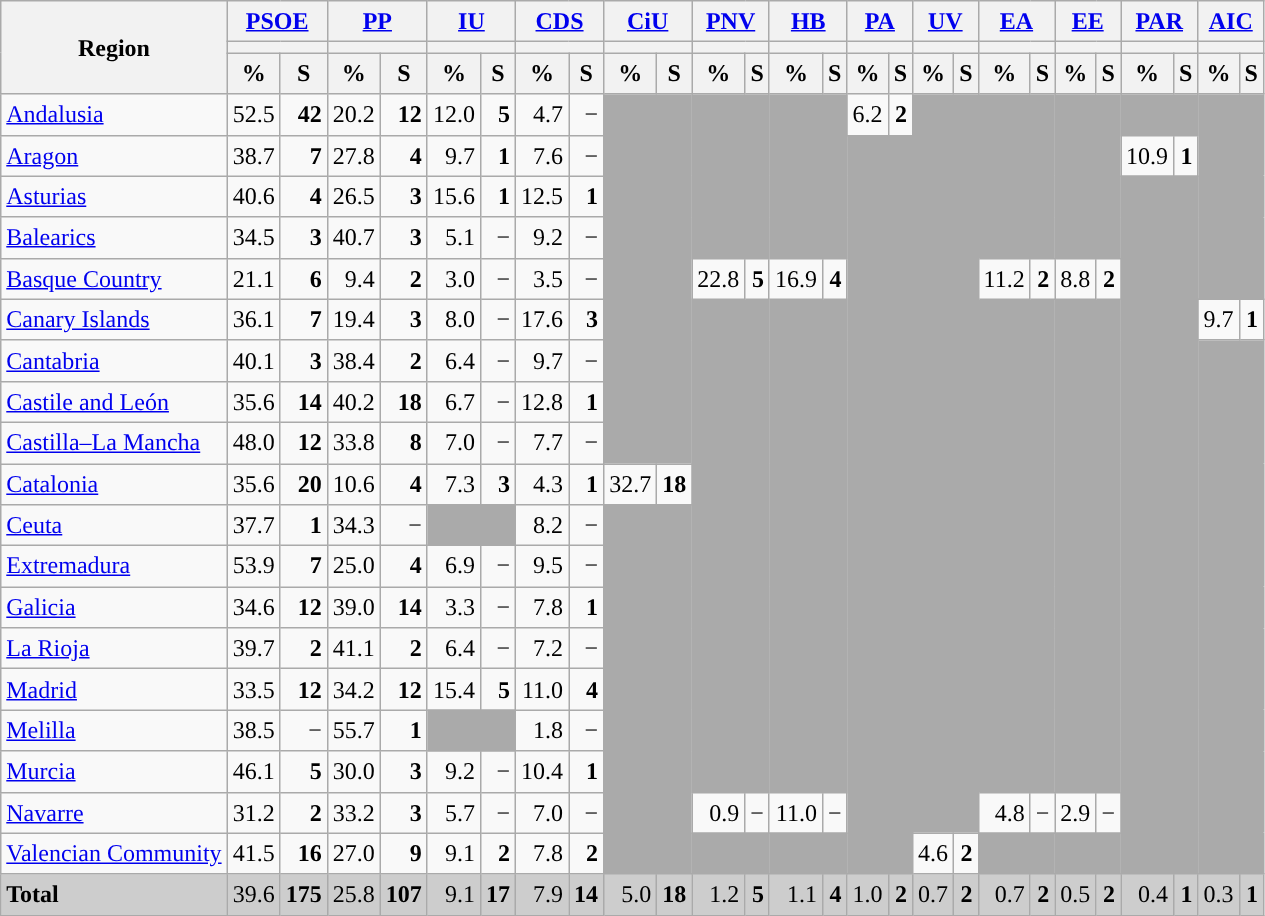<table class="wikitable sortable" style="text-align:right; line-height:20px;">
<tr>
<th rowspan="3">Region</th>
<th colspan="2" width="30px" class="unsortable"><a href='#'>PSOE</a></th>
<th colspan="2" width="30px" class="unsortable"><a href='#'>PP</a></th>
<th colspan="2" width="30px" class="unsortable"><a href='#'>IU</a></th>
<th colspan="2" width="30px" class="unsortable"><a href='#'>CDS</a></th>
<th colspan="2" width="30px" class="unsortable"><a href='#'>CiU</a></th>
<th colspan="2" width="30px" class="unsortable"><a href='#'>PNV</a></th>
<th colspan="2" width="30px" class="unsortable"><a href='#'>HB</a></th>
<th colspan="2" width="30px" class="unsortable"><a href='#'>PA</a></th>
<th colspan="2" width="30px" class="unsortable"><a href='#'>UV</a></th>
<th colspan="2" width="30px" class="unsortable"><a href='#'>EA</a></th>
<th colspan="2" width="30px" class="unsortable"><a href='#'>EE</a></th>
<th colspan="2" width="30px" class="unsortable"><a href='#'>PAR</a></th>
<th colspan="2" width="30px" class="unsortable"><a href='#'>AIC</a></th>
</tr>
<tr>
<th colspan="2" style="background:"></th>
<th colspan="2" style="background:"></th>
<th colspan="2" style="background:"></th>
<th colspan="2" style="background:"></th>
<th colspan="2" style="background:"></th>
<th colspan="2" style="background:"></th>
<th colspan="2" style="background:"></th>
<th colspan="2" style="background:"></th>
<th colspan="2" style="background:"></th>
<th colspan="2" style="background:"></th>
<th colspan="2" style="background:"></th>
<th colspan="2" style="background:"></th>
<th colspan="2" style="background:"></th>
</tr>
<tr>
<th data-sort-type="number">%</th>
<th data-sort-type="number">S</th>
<th data-sort-type="number">%</th>
<th data-sort-type="number">S</th>
<th data-sort-type="number">%</th>
<th data-sort-type="number">S</th>
<th data-sort-type="number">%</th>
<th data-sort-type="number">S</th>
<th data-sort-type="number">%</th>
<th data-sort-type="number">S</th>
<th data-sort-type="number">%</th>
<th data-sort-type="number">S</th>
<th data-sort-type="number">%</th>
<th data-sort-type="number">S</th>
<th data-sort-type="number">%</th>
<th data-sort-type="number">S</th>
<th data-sort-type="number">%</th>
<th data-sort-type="number">S</th>
<th data-sort-type="number">%</th>
<th data-sort-type="number">S</th>
<th data-sort-type="number">%</th>
<th data-sort-type="number">S</th>
<th data-sort-type="number">%</th>
<th data-sort-type="number">S</th>
<th data-sort-type="number">%</th>
<th data-sort-type="number">S</th>
</tr>
<tr>
<td align="left"><a href='#'>Andalusia</a></td>
<td style="background:">52.5</td>
<td><strong>42</strong></td>
<td>20.2</td>
<td><strong>12</strong></td>
<td>12.0</td>
<td><strong>5</strong></td>
<td>4.7</td>
<td>−</td>
<td colspan="2" rowspan="9" bgcolor="#AAAAAA"></td>
<td colspan="2" rowspan="4" bgcolor="#AAAAAA"></td>
<td colspan="2" rowspan="4" bgcolor="#AAAAAA"></td>
<td>6.2</td>
<td><strong>2</strong></td>
<td colspan="2" rowspan="18" bgcolor="#AAAAAA"></td>
<td colspan="2" rowspan="4" bgcolor="#AAAAAA"></td>
<td colspan="2" rowspan="4" bgcolor="#AAAAAA"></td>
<td colspan="2" bgcolor="#AAAAAA"></td>
<td colspan="2" rowspan="5" bgcolor="#AAAAAA"></td>
</tr>
<tr>
<td align="left"><a href='#'>Aragon</a></td>
<td style="background:">38.7</td>
<td><strong>7</strong></td>
<td>27.8</td>
<td><strong>4</strong></td>
<td>9.7</td>
<td><strong>1</strong></td>
<td>7.6</td>
<td>−</td>
<td colspan="2" rowspan="18" bgcolor="#AAAAAA"></td>
<td>10.9</td>
<td><strong>1</strong></td>
</tr>
<tr>
<td align="left"><a href='#'>Asturias</a></td>
<td style="background:">40.6</td>
<td><strong>4</strong></td>
<td>26.5</td>
<td><strong>3</strong></td>
<td>15.6</td>
<td><strong>1</strong></td>
<td>12.5</td>
<td><strong>1</strong></td>
<td colspan="2" rowspan="17" bgcolor="#AAAAAA"></td>
</tr>
<tr>
<td align="left"><a href='#'>Balearics</a></td>
<td>34.5</td>
<td><strong>3</strong></td>
<td style="background:">40.7</td>
<td><strong>3</strong></td>
<td>5.1</td>
<td>−</td>
<td>9.2</td>
<td>−</td>
</tr>
<tr>
<td align="left"><a href='#'>Basque Country</a></td>
<td>21.1</td>
<td><strong>6</strong></td>
<td>9.4</td>
<td><strong>2</strong></td>
<td>3.0</td>
<td>−</td>
<td>3.5</td>
<td>−</td>
<td style="background:">22.8</td>
<td><strong>5</strong></td>
<td>16.9</td>
<td><strong>4</strong></td>
<td>11.2</td>
<td><strong>2</strong></td>
<td>8.8</td>
<td><strong>2</strong></td>
</tr>
<tr>
<td align="left"><a href='#'>Canary Islands</a></td>
<td style="background:">36.1</td>
<td><strong>7</strong></td>
<td>19.4</td>
<td><strong>3</strong></td>
<td>8.0</td>
<td>−</td>
<td>17.6</td>
<td><strong>3</strong></td>
<td colspan="2" rowspan="12" bgcolor="#AAAAAA"></td>
<td colspan="2" rowspan="12" bgcolor="#AAAAAA"></td>
<td colspan="2" rowspan="12" bgcolor="#AAAAAA"></td>
<td colspan="2" rowspan="12" bgcolor="#AAAAAA"></td>
<td>9.7</td>
<td><strong>1</strong></td>
</tr>
<tr>
<td align="left"><a href='#'>Cantabria</a></td>
<td style="background:">40.1</td>
<td><strong>3</strong></td>
<td>38.4</td>
<td><strong>2</strong></td>
<td>6.4</td>
<td>−</td>
<td>9.7</td>
<td>−</td>
<td colspan="2" rowspan="13" bgcolor="#AAAAAA"></td>
</tr>
<tr>
<td align="left"><a href='#'>Castile and León</a></td>
<td>35.6</td>
<td><strong>14</strong></td>
<td style="background:">40.2</td>
<td><strong>18</strong></td>
<td>6.7</td>
<td>−</td>
<td>12.8</td>
<td><strong>1</strong></td>
</tr>
<tr>
<td align="left"><a href='#'>Castilla–La Mancha</a></td>
<td style="background:">48.0</td>
<td><strong>12</strong></td>
<td>33.8</td>
<td><strong>8</strong></td>
<td>7.0</td>
<td>−</td>
<td>7.7</td>
<td>−</td>
</tr>
<tr>
<td align="left"><a href='#'>Catalonia</a></td>
<td style="background:">35.6</td>
<td><strong>20</strong></td>
<td>10.6</td>
<td><strong>4</strong></td>
<td>7.3</td>
<td><strong>3</strong></td>
<td>4.3</td>
<td><strong>1</strong></td>
<td>32.7</td>
<td><strong>18</strong></td>
</tr>
<tr>
<td align="left"><a href='#'>Ceuta</a></td>
<td style="background:">37.7</td>
<td><strong>1</strong></td>
<td>34.3</td>
<td>−</td>
<td colspan="2" bgcolor="#AAAAAA"></td>
<td>8.2</td>
<td>−</td>
<td colspan="2" rowspan="9" bgcolor="#AAAAAA"></td>
</tr>
<tr>
<td align="left"><a href='#'>Extremadura</a></td>
<td style="background:">53.9</td>
<td><strong>7</strong></td>
<td>25.0</td>
<td><strong>4</strong></td>
<td>6.9</td>
<td>−</td>
<td>9.5</td>
<td>−</td>
</tr>
<tr>
<td align="left"><a href='#'>Galicia</a></td>
<td>34.6</td>
<td><strong>12</strong></td>
<td style="background:">39.0</td>
<td><strong>14</strong></td>
<td>3.3</td>
<td>−</td>
<td>7.8</td>
<td><strong>1</strong></td>
</tr>
<tr>
<td align="left"><a href='#'>La Rioja</a></td>
<td>39.7</td>
<td><strong>2</strong></td>
<td style="background:">41.1</td>
<td><strong>2</strong></td>
<td>6.4</td>
<td>−</td>
<td>7.2</td>
<td>−</td>
</tr>
<tr>
<td align="left"><a href='#'>Madrid</a></td>
<td>33.5</td>
<td><strong>12</strong></td>
<td style="background:">34.2</td>
<td><strong>12</strong></td>
<td>15.4</td>
<td><strong>5</strong></td>
<td>11.0</td>
<td><strong>4</strong></td>
</tr>
<tr>
<td align="left"><a href='#'>Melilla</a></td>
<td>38.5</td>
<td>−</td>
<td style="background:">55.7</td>
<td><strong>1</strong></td>
<td colspan="2" bgcolor="#AAAAAA"></td>
<td>1.8</td>
<td>−</td>
</tr>
<tr>
<td align="left"><a href='#'>Murcia</a></td>
<td style="background:">46.1</td>
<td><strong>5</strong></td>
<td>30.0</td>
<td><strong>3</strong></td>
<td>9.2</td>
<td>−</td>
<td>10.4</td>
<td><strong>1</strong></td>
</tr>
<tr>
<td align="left"><a href='#'>Navarre</a></td>
<td>31.2</td>
<td><strong>2</strong></td>
<td style="background:">33.2</td>
<td><strong>3</strong></td>
<td>5.7</td>
<td>−</td>
<td>7.0</td>
<td>−</td>
<td>0.9</td>
<td>−</td>
<td>11.0</td>
<td>−</td>
<td>4.8</td>
<td>−</td>
<td>2.9</td>
<td>−</td>
</tr>
<tr>
<td align="left"><a href='#'>Valencian Community</a></td>
<td style="background:">41.5</td>
<td><strong>16</strong></td>
<td>27.0</td>
<td><strong>9</strong></td>
<td>9.1</td>
<td><strong>2</strong></td>
<td>7.8</td>
<td><strong>2</strong></td>
<td colspan="2" bgcolor="#AAAAAA"></td>
<td colspan="2" bgcolor="#AAAAAA"></td>
<td>4.6</td>
<td><strong>2</strong></td>
<td colspan="2" bgcolor="#AAAAAA"></td>
<td colspan="2" bgcolor="#AAAAAA"></td>
</tr>
<tr style="background:#CDCDCD;">
<td align="left"><strong>Total</strong></td>
<td style="background:">39.6</td>
<td><strong>175</strong></td>
<td>25.8</td>
<td><strong>107</strong></td>
<td>9.1</td>
<td><strong>17</strong></td>
<td>7.9</td>
<td><strong>14</strong></td>
<td>5.0</td>
<td><strong>18</strong></td>
<td>1.2</td>
<td><strong>5</strong></td>
<td>1.1</td>
<td><strong>4</strong></td>
<td>1.0</td>
<td><strong>2</strong></td>
<td>0.7</td>
<td><strong>2</strong></td>
<td>0.7</td>
<td><strong>2</strong></td>
<td>0.5</td>
<td><strong>2</strong></td>
<td>0.4</td>
<td><strong>1</strong></td>
<td>0.3</td>
<td><strong>1</strong></td>
</tr>
</table>
